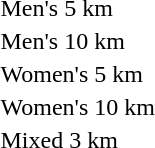<table>
<tr>
<td>Men's 5 km</td>
<td></td>
<td></td>
<td></td>
</tr>
<tr>
<td>Men's 10 km</td>
<td></td>
<td nowrap></td>
<td nowrap></td>
</tr>
<tr>
<td>Women's 5 km</td>
<td nowrap></td>
<td></td>
<td></td>
</tr>
<tr>
<td>Women's 10 km</td>
<td></td>
<td></td>
<td></td>
</tr>
<tr>
<td>Mixed 3 km</td>
<td><br></td>
<td><br></td>
<td><br></td>
</tr>
</table>
